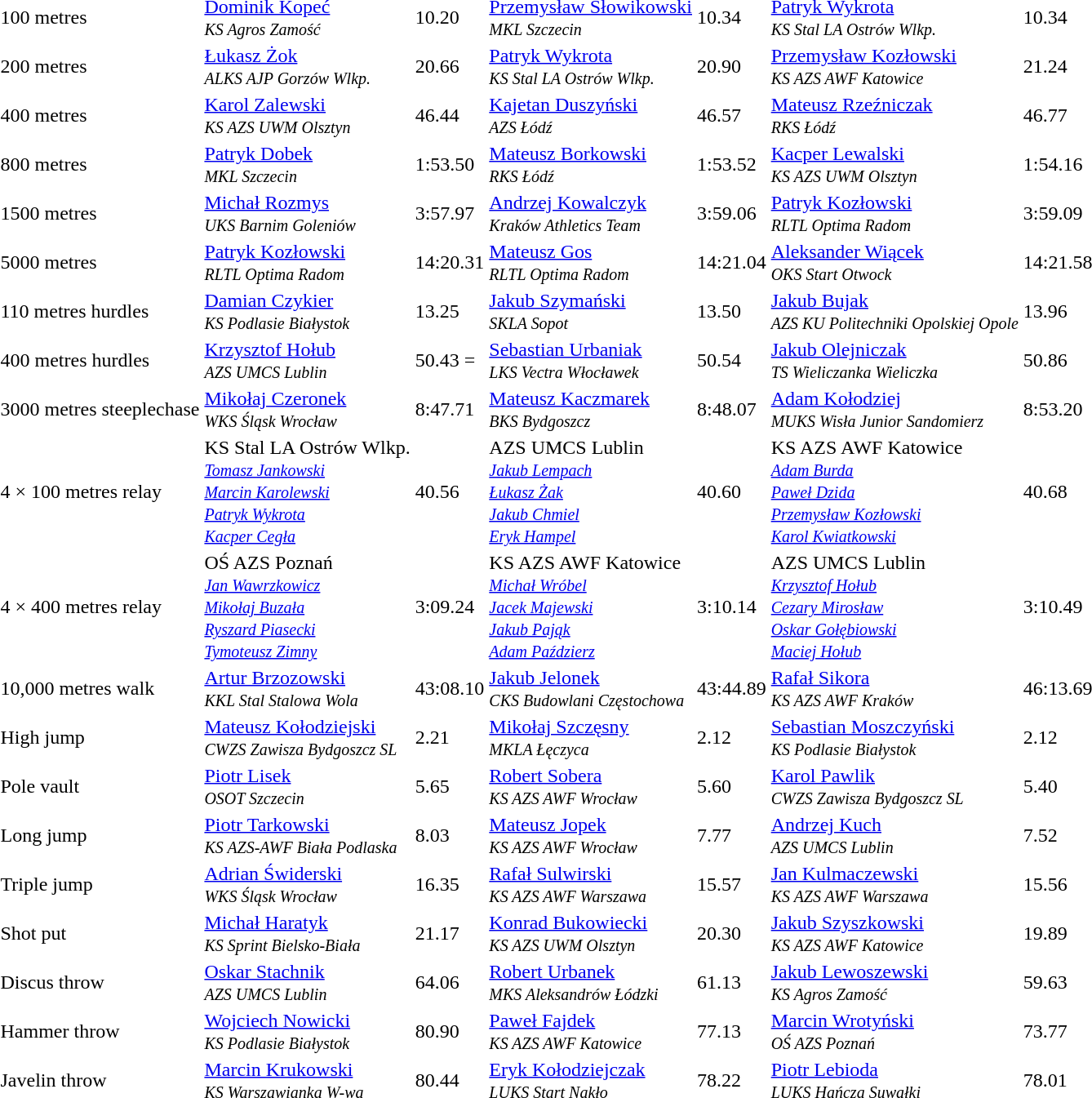<table>
<tr>
<td>100 metres</td>
<td><a href='#'>Dominik Kopeć</a><br><small><em>KS Agros Zamość</em></small></td>
<td>10.20 </td>
<td><a href='#'>Przemysław Słowikowski</a><br><small><em>MKL Szczecin</em></small></td>
<td>10.34</td>
<td><a href='#'>Patryk Wykrota</a><br><small><em>KS Stal LA Ostrów Wlkp.</em></small></td>
<td>10.34 </td>
</tr>
<tr>
<td>200 metres</td>
<td><a href='#'>Łukasz Żok</a><br><small><em>ALKS AJP Gorzów Wlkp.</em></small></td>
<td>20.66</td>
<td><a href='#'>Patryk Wykrota</a><br><small><em>KS Stal LA Ostrów Wlkp.</em></small></td>
<td>20.90</td>
<td><a href='#'>Przemysław Kozłowski</a><br><small><em>KS AZS AWF Katowice</em></small></td>
<td>21.24</td>
</tr>
<tr>
<td>400 metres</td>
<td><a href='#'>Karol Zalewski</a><br><small><em>KS AZS UWM Olsztyn</em></small></td>
<td>46.44</td>
<td><a href='#'>Kajetan Duszyński</a><br><small><em>AZS Łódź</em></small></td>
<td>46.57</td>
<td><a href='#'>Mateusz Rzeźniczak</a><br><small><em>RKS Łódź</em></small></td>
<td>46.77</td>
</tr>
<tr>
<td>800 metres</td>
<td><a href='#'>Patryk Dobek</a><br><small><em>MKL Szczecin</em></small></td>
<td>1:53.50</td>
<td><a href='#'>Mateusz Borkowski</a><br><small><em>RKS Łódź</em></small></td>
<td>1:53.52</td>
<td><a href='#'>Kacper Lewalski</a><br><small><em>KS AZS UWM Olsztyn</em></small></td>
<td>1:54.16</td>
</tr>
<tr>
<td>1500 metres</td>
<td><a href='#'>Michał Rozmys</a><br><small><em>UKS Barnim Goleniów</em></small></td>
<td>3:57.97</td>
<td><a href='#'>Andrzej Kowalczyk</a><br><small><em>Kraków Athletics Team</em></small></td>
<td>3:59.06</td>
<td><a href='#'>Patryk Kozłowski</a><br><small><em>RLTL Optima Radom</em></small></td>
<td>3:59.09</td>
</tr>
<tr>
<td>5000 metres</td>
<td><a href='#'>Patryk Kozłowski</a><br><small><em>RLTL Optima Radom</em></small></td>
<td>14:20.31</td>
<td><a href='#'>Mateusz Gos</a><br><small><em>RLTL Optima Radom</em></small></td>
<td>14:21.04</td>
<td><a href='#'>Aleksander Wiącek</a><br><small><em>OKS Start Otwock</em></small></td>
<td>14:21.58</td>
</tr>
<tr>
<td>110 metres hurdles</td>
<td><a href='#'>Damian Czykier</a><br><small><em>KS Podlasie Białystok</em></small></td>
<td>13.25 </td>
<td><a href='#'>Jakub Szymański</a><br><small><em>SKLA Sopot</em></small></td>
<td>13.50</td>
<td><a href='#'>Jakub Bujak</a><br><small><em>AZS KU Politechniki Opolskiej Opole</em></small></td>
<td>13.96</td>
</tr>
<tr>
<td>400 metres hurdles</td>
<td><a href='#'>Krzysztof Hołub</a><br><small><em>AZS UMCS Lublin</em></small></td>
<td>50.43 =</td>
<td><a href='#'>Sebastian Urbaniak</a><br><small><em>LKS Vectra Włocławek</em></small></td>
<td>50.54</td>
<td><a href='#'>Jakub Olejniczak</a><br><small><em>TS Wieliczanka Wieliczka</em></small></td>
<td>50.86</td>
</tr>
<tr>
<td>3000 metres steeplechase</td>
<td><a href='#'>Mikołaj Czeronek</a><br><small><em>WKS Śląsk Wrocław</em></small></td>
<td>8:47.71 </td>
<td><a href='#'>Mateusz Kaczmarek</a><br><small><em>BKS Bydgoszcz</em></small></td>
<td>8:48.07 </td>
<td><a href='#'>Adam Kołodziej</a><br><small><em>MUKS Wisła Junior Sandomierz</em></small></td>
<td>8:53.20</td>
</tr>
<tr>
<td>4 × 100 metres relay</td>
<td>KS Stal LA Ostrów Wlkp.<br><small><em><a href='#'>Tomasz Jankowski</a><br><a href='#'>Marcin Karolewski</a><br><a href='#'>Patryk Wykrota</a><br><a href='#'>Kacper Cegła</a></em></small></td>
<td>40.56</td>
<td>AZS UMCS Lublin<br><small><em><a href='#'>Jakub Lempach</a><br><a href='#'>Łukasz Żak</a><br><a href='#'>Jakub Chmiel</a><br><a href='#'>Eryk Hampel</a></em></small></td>
<td>40.60</td>
<td>KS AZS AWF Katowice<br><small><em><a href='#'>Adam Burda</a><br><a href='#'>Paweł Dzida</a><br><a href='#'>Przemysław Kozłowski</a><br><a href='#'>Karol Kwiatkowski</a></em></small></td>
<td>40.68</td>
</tr>
<tr>
<td>4 × 400 metres relay</td>
<td>OŚ AZS Poznań<br><small><em><a href='#'>Jan Wawrzkowicz</a><br><a href='#'>Mikołaj Buzała</a><br><a href='#'>Ryszard Piasecki</a><br><a href='#'>Tymoteusz Zimny</a></em></small></td>
<td>3:09.24</td>
<td>KS AZS AWF Katowice<br><small><em><a href='#'>Michał Wróbel</a><br><a href='#'>Jacek Majewski</a><br><a href='#'>Jakub Pająk</a><br><a href='#'>Adam Paździerz</a></em></small></td>
<td>3:10.14</td>
<td>AZS UMCS Lublin<br><small><em><a href='#'>Krzysztof Hołub</a><br><a href='#'>Cezary Mirosław</a><br><a href='#'>Oskar Gołębiowski</a><br><a href='#'>Maciej Hołub</a></em></small></td>
<td>3:10.49</td>
</tr>
<tr>
<td>10,000 metres walk</td>
<td><a href='#'>Artur Brzozowski</a><br><small><em>KKL Stal Stalowa Wola</em></small></td>
<td>43:08.10</td>
<td><a href='#'>Jakub Jelonek</a><br><small><em>CKS Budowlani Częstochowa</em></small></td>
<td>43:44.89</td>
<td><a href='#'>Rafał Sikora</a><br><small><em>KS AZS AWF Kraków</em></small></td>
<td>46:13.69</td>
</tr>
<tr>
<td>High jump</td>
<td><a href='#'>Mateusz Kołodziejski</a><br><small><em>CWZS Zawisza Bydgoszcz SL</em></small></td>
<td>2.21</td>
<td><a href='#'>Mikołaj Szczęsny</a><br><small><em>MKLA Łęczyca</em></small></td>
<td>2.12</td>
<td><a href='#'>Sebastian Moszczyński</a><br><small><em>KS Podlasie Białystok</em></small></td>
<td>2.12</td>
</tr>
<tr>
<td>Pole vault</td>
<td><a href='#'>Piotr Lisek</a><br><small><em>OSOT Szczecin</em></small></td>
<td>5.65</td>
<td><a href='#'>Robert Sobera</a><br><small><em>KS AZS AWF Wrocław</em></small></td>
<td>5.60</td>
<td><a href='#'>Karol Pawlik</a><br><small><em>CWZS Zawisza Bydgoszcz SL</em></small></td>
<td>5.40</td>
</tr>
<tr>
<td>Long jump</td>
<td><a href='#'>Piotr Tarkowski</a><br><small><em>KS AZS-AWF Biała Podlaska</em></small></td>
<td>8.03 </td>
<td><a href='#'>Mateusz Jopek</a><br><small><em>KS AZS AWF Wrocław</em></small></td>
<td>7.77</td>
<td><a href='#'>Andrzej Kuch</a><br><small><em>AZS UMCS Lublin</em></small></td>
<td>7.52</td>
</tr>
<tr>
<td>Triple jump</td>
<td><a href='#'>Adrian Świderski</a><br><small><em>WKS Śląsk Wrocław</em></small></td>
<td>16.35</td>
<td><a href='#'>Rafał Sulwirski</a><br><small><em>KS AZS AWF Warszawa</em></small></td>
<td>15.57 </td>
<td><a href='#'>Jan Kulmaczewski</a><br><small><em>KS AZS AWF Warszawa</em></small></td>
<td>15.56</td>
</tr>
<tr>
<td>Shot put</td>
<td><a href='#'>Michał Haratyk</a><br><small><em>KS Sprint Bielsko-Biała</em></small></td>
<td>21.17</td>
<td><a href='#'>Konrad Bukowiecki</a><br><small><em>KS AZS UWM Olsztyn</em></small></td>
<td>20.30</td>
<td><a href='#'>Jakub Szyszkowski</a><br><small><em>KS AZS AWF Katowice</em></small></td>
<td>19.89</td>
</tr>
<tr>
<td>Discus throw</td>
<td><a href='#'>Oskar Stachnik</a><br><small><em>AZS UMCS Lublin</em></small></td>
<td>64.06 </td>
<td><a href='#'>Robert Urbanek</a><br><small><em>MKS Aleksandrów Łódzki</em></small></td>
<td>61.13</td>
<td><a href='#'>Jakub Lewoszewski</a><br><small><em>KS Agros Zamość</em></small></td>
<td>59.63 </td>
</tr>
<tr>
<td>Hammer throw</td>
<td><a href='#'>Wojciech Nowicki</a><br><small><em>KS Podlasie Białystok</em></small></td>
<td>80.90</td>
<td><a href='#'>Paweł Fajdek</a><br><small><em>KS AZS AWF Katowice</em></small></td>
<td>77.13</td>
<td><a href='#'>Marcin Wrotyński</a><br><small><em>OŚ AZS Poznań</em></small></td>
<td>73.77</td>
</tr>
<tr>
<td>Javelin throw</td>
<td><a href='#'>Marcin Krukowski</a><br><small><em>KS Warszawianka W-wa</em></small></td>
<td>80.44</td>
<td><a href='#'>Eryk Kołodziejczak</a><br><small><em>LUKS Start Nakło</em></small></td>
<td>78.22 </td>
<td><a href='#'>Piotr Lebioda</a><br><small><em>LUKS Hańcza Suwałki</em></small></td>
<td>78.01</td>
</tr>
</table>
